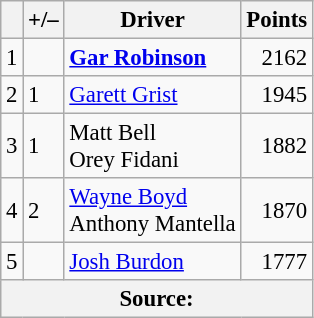<table class="wikitable" style="font-size: 95%;">
<tr>
<th scope="col"></th>
<th scope="col">+/–</th>
<th scope="col">Driver</th>
<th scope="col">Points</th>
</tr>
<tr>
<td align=center>1</td>
<td align="left"></td>
<td><strong> <a href='#'>Gar Robinson</a></strong></td>
<td align=right>2162</td>
</tr>
<tr>
<td align=center>2</td>
<td align="left"> 1</td>
<td> <a href='#'>Garett Grist</a></td>
<td align=right>1945</td>
</tr>
<tr>
<td align=center>3</td>
<td align="left"> 1</td>
<td> Matt Bell<br> Orey Fidani</td>
<td align=right>1882</td>
</tr>
<tr>
<td align=center>4</td>
<td align="left"> 2</td>
<td> <a href='#'>Wayne Boyd</a><br> Anthony Mantella</td>
<td align=right>1870</td>
</tr>
<tr>
<td align=center>5</td>
<td align="left"></td>
<td> <a href='#'>Josh Burdon</a></td>
<td align=right>1777</td>
</tr>
<tr>
<th colspan=5>Source:</th>
</tr>
</table>
